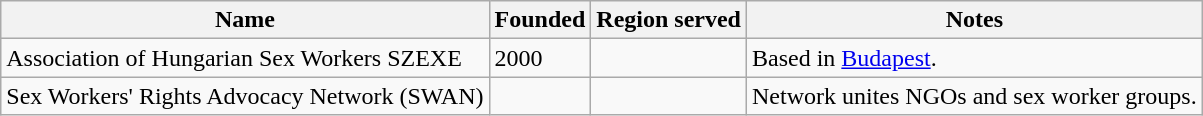<table class="wikitable sortable">
<tr>
<th>Name</th>
<th>Founded</th>
<th>Region served</th>
<th>Notes</th>
</tr>
<tr>
<td>Association of Hungarian Sex Workers SZEXE</td>
<td>2000</td>
<td></td>
<td>Based in <a href='#'>Budapest</a>.</td>
</tr>
<tr>
<td>Sex Workers' Rights Advocacy Network (SWAN)</td>
<td></td>
<td></td>
<td>Network unites NGOs and sex worker groups.</td>
</tr>
</table>
